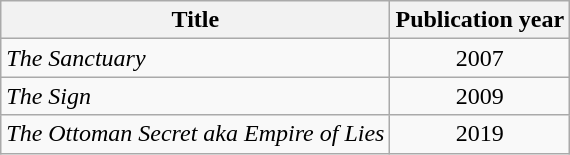<table class=wikitable>
<tr>
<th>Title</th>
<th>Publication year</th>
</tr>
<tr>
<td><em>The Sanctuary</em></td>
<td style="text-align:center">2007</td>
</tr>
<tr>
<td><em>The Sign</em></td>
<td style="text-align:center">2009</td>
</tr>
<tr>
<td><em>The Ottoman Secret aka Empire of Lies</em></td>
<td style="text-align:center">2019</td>
</tr>
</table>
